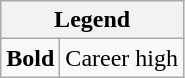<table class="wikitable mw-collapsible mw-collapsed">
<tr>
<th colspan="2">Legend</th>
</tr>
<tr>
<td><strong>Bold</strong></td>
<td>Career high</td>
</tr>
</table>
